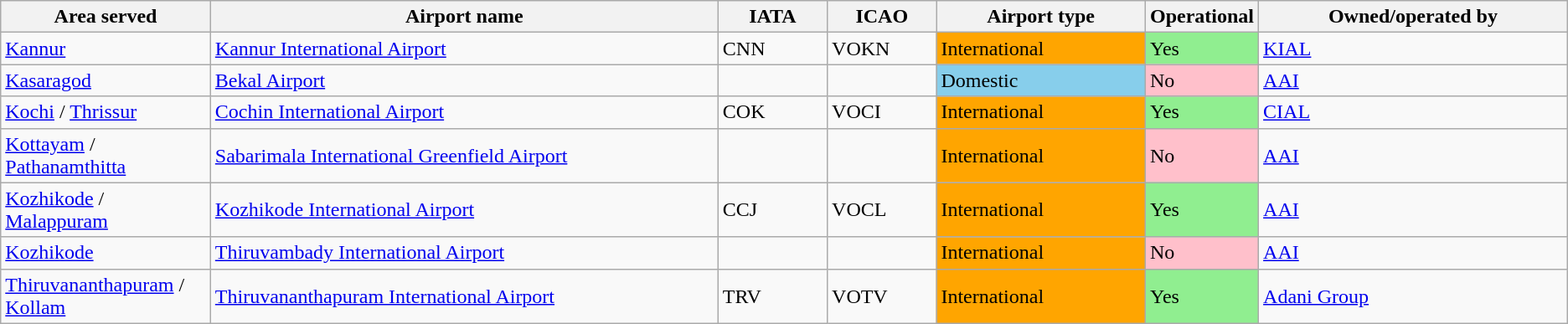<table class="sortable wikitable"style="text-align:left;"style="font-size: 85%">
<tr>
<th style="width:10em;">Area served</th>
<th style="width:25em;">Airport name</th>
<th style="width:5em;">IATA</th>
<th style="width:5em;">ICAO</th>
<th style="width:10em;">Airport type</th>
<th style="width:5em;">Operational</th>
<th style="width:15em;">Owned/operated by</th>
</tr>
<tr>
<td><a href='#'>Kannur</a></td>
<td><a href='#'>Kannur International Airport</a></td>
<td>CNN</td>
<td>VOKN</td>
<td style="background:orange;">International</td>
<td style="background:lightgreen;">Yes</td>
<td><a href='#'>KIAL</a></td>
</tr>
<tr>
<td><a href='#'>Kasaragod</a></td>
<td><a href='#'>Bekal Airport</a></td>
<td></td>
<td></td>
<td style="background:skyblue;">Domestic</td>
<td style="background:pink;">No</td>
<td><a href='#'>AAI</a></td>
</tr>
<tr>
<td><a href='#'>Kochi</a> / <a href='#'>Thrissur</a></td>
<td><a href='#'>Cochin International Airport</a></td>
<td>COK</td>
<td>VOCI</td>
<td style="background:orange;">International</td>
<td style="background:lightgreen;">Yes</td>
<td><a href='#'>CIAL</a></td>
</tr>
<tr>
<td><a href='#'>Kottayam</a> / <a href='#'>Pathanamthitta</a></td>
<td><a href='#'>Sabarimala International Greenfield Airport</a></td>
<td></td>
<td></td>
<td style="background:orange;">International</td>
<td style="background:pink;">No</td>
<td><a href='#'>AAI</a></td>
</tr>
<tr>
<td><a href='#'>Kozhikode</a> / <a href='#'>Malappuram</a></td>
<td><a href='#'>Kozhikode International Airport</a></td>
<td>CCJ</td>
<td>VOCL</td>
<td style="background:orange;">International</td>
<td style="background:lightgreen;">Yes</td>
<td><a href='#'>AAI</a></td>
</tr>
<tr>
<td><a href='#'>Kozhikode</a></td>
<td><a href='#'>Thiruvambady International Airport</a></td>
<td></td>
<td></td>
<td style="background:orange;">International</td>
<td style="background:pink;">No</td>
<td><a href='#'>AAI</a></td>
</tr>
<tr>
<td><a href='#'>Thiruvananthapuram</a> / <a href='#'>Kollam</a></td>
<td><a href='#'>Thiruvananthapuram International Airport</a></td>
<td>TRV</td>
<td>VOTV</td>
<td style="background:orange;">International</td>
<td style="background:lightgreen;">Yes</td>
<td><a href='#'>Adani Group</a></td>
</tr>
</table>
